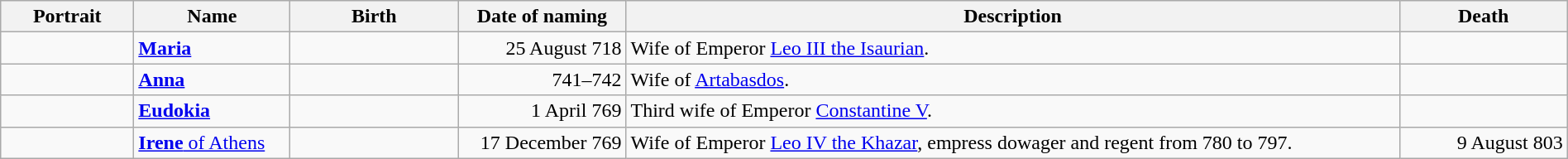<table width=100% class="wikitable">
<tr>
<th style="width:100px">Portrait</th>
<th>Name</th>
<th style="width:8em">Birth</th>
<th style="width:8em">Date of naming</th>
<th>Description</th>
<th style="width:8em">Death</th>
</tr>
<tr>
<td></td>
<td><a href='#'><strong>Maria</strong></a><br></td>
<td style="text-align:right"></td>
<td style="text-align:right">25 August 718</td>
<td>Wife of Emperor <a href='#'>Leo III the Isaurian</a>.</td>
<td style="text-align:right"></td>
</tr>
<tr>
<td></td>
<td><a href='#'><strong>Anna</strong></a><br></td>
<td style="text-align:right"></td>
<td style="text-align:right">741–742</td>
<td>Wife of <a href='#'>Artabasdos</a>.</td>
<td style="text-align:right"></td>
</tr>
<tr>
<td></td>
<td><a href='#'><strong>Eudokia</strong></a><br></td>
<td style="text-align:right"></td>
<td style="text-align:right">1 April 769</td>
<td>Third wife of Emperor <a href='#'>Constantine V</a>.</td>
<td style="text-align:right"></td>
</tr>
<tr>
<td></td>
<td><a href='#'><strong>Irene</strong> of Athens</a><br></td>
<td style="text-align:right"></td>
<td style="text-align:right">17 December 769</td>
<td>Wife of Emperor <a href='#'>Leo IV the Khazar</a>, empress dowager and regent from 780 to 797.</td>
<td style="text-align:right">9 August 803</td>
</tr>
</table>
